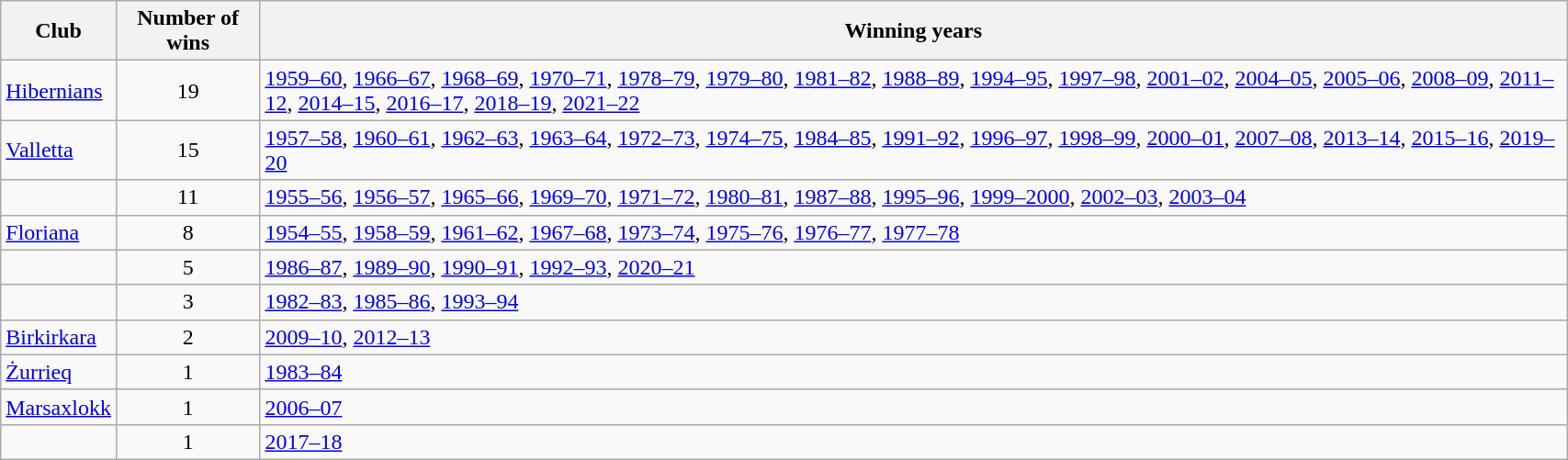<table class="wikitable sortable" style="width:90%">
<tr>
<th>Club</th>
<th class="nowrap">Number of wins</th>
<th class="unsortable">Winning years</th>
</tr>
<tr>
<td><a href='#'>Hibernians</a></td>
<td align=center>19</td>
<td><a href='#'>1959–60</a>, <a href='#'>1966–67</a>, <a href='#'>1968–69</a>, <a href='#'>1970–71</a>, <a href='#'>1978–79</a>, <a href='#'>1979–80</a>, <a href='#'>1981–82</a>, <a href='#'>1988–89</a>, <a href='#'>1994–95</a>, <a href='#'>1997–98</a>, <a href='#'>2001–02</a>, <a href='#'>2004–05</a>, <a href='#'>2005–06</a>, <a href='#'>2008–09</a>, <a href='#'>2011–12</a>, <a href='#'>2014–15</a>, <a href='#'>2016–17</a>, <a href='#'>2018–19</a>, <a href='#'>2021–22</a></td>
</tr>
<tr>
<td><a href='#'>Valletta</a></td>
<td align=center>15</td>
<td><a href='#'>1957–58</a>, <a href='#'>1960–61</a>, <a href='#'>1962–63</a>, <a href='#'>1963–64</a>, <a href='#'>1972–73</a>, <a href='#'>1974–75</a>, <a href='#'>1984–85</a>, <a href='#'>1991–92</a>, <a href='#'>1996–97</a>, <a href='#'>1998–99</a>, <a href='#'>2000–01</a>, <a href='#'>2007–08</a>, <a href='#'>2013–14</a>, <a href='#'>2015–16</a>, <a href='#'>2019–20</a></td>
</tr>
<tr>
<td></td>
<td align=center>11</td>
<td><a href='#'>1955–56</a>, <a href='#'>1956–57</a>, <a href='#'>1965–66</a>, <a href='#'>1969–70</a>, <a href='#'>1971–72</a>, <a href='#'>1980–81</a>, <a href='#'>1987–88</a>, <a href='#'>1995–96</a>, <a href='#'>1999–2000</a>, <a href='#'>2002–03</a>, <a href='#'>2003–04</a></td>
</tr>
<tr>
<td><a href='#'>Floriana</a></td>
<td align=center>8</td>
<td><a href='#'>1954–55</a>, <a href='#'>1958–59</a>, <a href='#'>1961–62</a>, <a href='#'>1967–68</a>, <a href='#'>1973–74</a>, <a href='#'>1975–76</a>, <a href='#'>1976–77</a>, <a href='#'>1977–78</a></td>
</tr>
<tr>
<td></td>
<td align=center>5</td>
<td><a href='#'>1986–87</a>, <a href='#'>1989–90</a>, <a href='#'>1990–91</a>, <a href='#'>1992–93</a>, <a href='#'>2020–21</a></td>
</tr>
<tr>
<td></td>
<td align=center>3</td>
<td><a href='#'>1982–83</a>, <a href='#'>1985–86</a>, <a href='#'>1993–94</a></td>
</tr>
<tr>
<td><a href='#'>Birkirkara</a></td>
<td align=center>2</td>
<td><a href='#'>2009–10</a>, <a href='#'>2012–13</a></td>
</tr>
<tr>
<td><a href='#'>Żurrieq</a></td>
<td align=center>1</td>
<td><a href='#'>1983–84</a></td>
</tr>
<tr>
<td><a href='#'>Marsaxlokk</a></td>
<td align=center>1</td>
<td><a href='#'>2006–07</a></td>
</tr>
<tr>
<td></td>
<td align=center>1</td>
<td><a href='#'>2017–18</a></td>
</tr>
</table>
